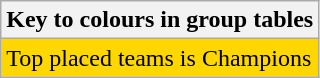<table class="wikitable">
<tr>
<th>Key to colours in group tables</th>
</tr>
<tr bgcolor="gold">
<td>Top placed teams is Champions</td>
</tr>
</table>
